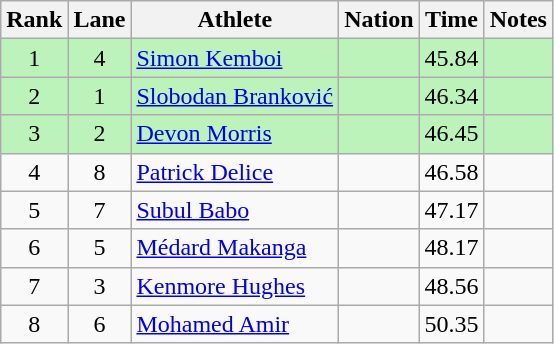<table class="wikitable sortable" style="text-align:center">
<tr>
<th>Rank</th>
<th>Lane</th>
<th>Athlete</th>
<th>Nation</th>
<th>Time</th>
<th>Notes</th>
</tr>
<tr style="background:#bbf3bb;">
<td>1</td>
<td>4</td>
<td align=left><a href='#'>Simon Kemboi</a></td>
<td align=left></td>
<td>45.84</td>
<td></td>
</tr>
<tr style="background:#bbf3bb;">
<td>2</td>
<td>1</td>
<td align=left><a href='#'>Slobodan Branković</a></td>
<td align=left></td>
<td>46.34</td>
<td></td>
</tr>
<tr style="background:#bbf3bb;">
<td>3</td>
<td>2</td>
<td align=left><a href='#'>Devon Morris</a></td>
<td align=left></td>
<td>46.45</td>
<td></td>
</tr>
<tr>
<td>4</td>
<td>8</td>
<td align=left><a href='#'>Patrick Delice</a></td>
<td align=left></td>
<td>46.58</td>
<td></td>
</tr>
<tr>
<td>5</td>
<td>7</td>
<td align=left><a href='#'>Subul Babo</a></td>
<td align=left></td>
<td>47.17</td>
<td></td>
</tr>
<tr>
<td>6</td>
<td>5</td>
<td align=left><a href='#'>Médard Makanga</a></td>
<td align=left></td>
<td>48.17</td>
<td></td>
</tr>
<tr>
<td>7</td>
<td>3</td>
<td align=left><a href='#'>Kenmore Hughes</a></td>
<td align=left></td>
<td>48.56</td>
<td></td>
</tr>
<tr>
<td>8</td>
<td>6</td>
<td align=left><a href='#'>Mohamed Amir</a></td>
<td align=left></td>
<td>50.35</td>
<td></td>
</tr>
</table>
